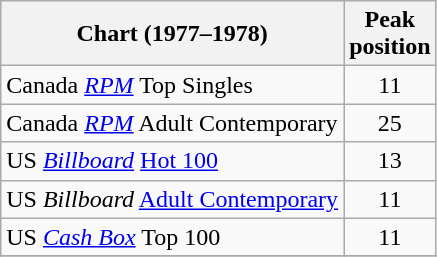<table class="wikitable sortable">
<tr>
<th align="left">Chart (1977–1978)</th>
<th align="left">Peak<br>position</th>
</tr>
<tr>
<td>Canada <em><a href='#'>RPM</a></em> Top Singles</td>
<td style="text-align:center;">11</td>
</tr>
<tr>
<td>Canada <em><a href='#'>RPM</a></em> Adult Contemporary</td>
<td style="text-align:center;">25</td>
</tr>
<tr>
<td>US <em><a href='#'>Billboard</a></em> <a href='#'>Hot 100</a></td>
<td style="text-align:center;">13</td>
</tr>
<tr>
<td>US <em>Billboard</em> <a href='#'>Adult Contemporary</a></td>
<td style="text-align:center;">11</td>
</tr>
<tr>
<td>US <em><a href='#'>Cash Box</a></em> Top 100 </td>
<td style="text-align:center;">11</td>
</tr>
<tr>
</tr>
</table>
